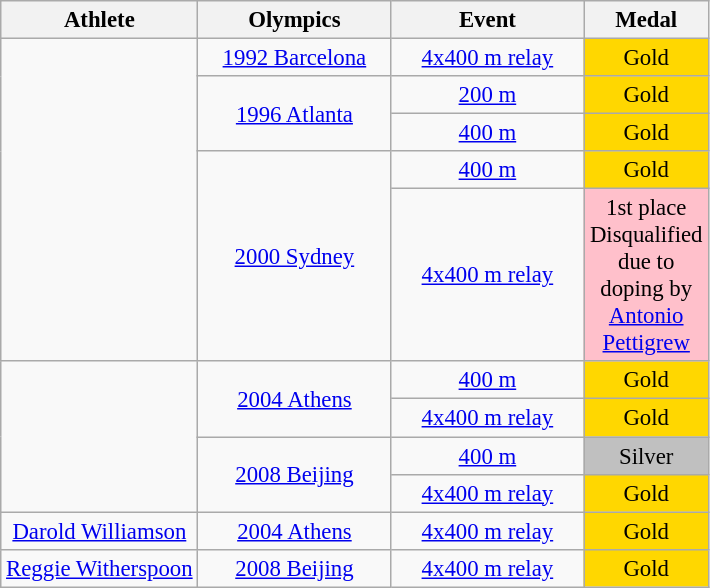<table class="wikitable" style="font-size:95%">
<tr>
<th>Athlete</th>
<th style="width:8em">Olympics</th>
<th style="width:8em">Event</th>
<th style="width:5em">Medal</th>
</tr>
<tr align=center>
<td rowspan=5> </td>
<td><a href='#'>1992 Barcelona</a></td>
<td><a href='#'>4x400 m relay</a></td>
<td bgcolor=gold>Gold</td>
</tr>
<tr align=center>
<td rowspan=2><a href='#'>1996 Atlanta</a></td>
<td><a href='#'>200 m</a></td>
<td bgcolor=gold>Gold</td>
</tr>
<tr align=center>
<td><a href='#'>400 m</a></td>
<td bgcolor=gold>Gold</td>
</tr>
<tr align=center>
<td rowspan=2><a href='#'>2000 Sydney</a></td>
<td><a href='#'>400 m</a></td>
<td bgcolor=gold>Gold</td>
</tr>
<tr align=center>
<td><a href='#'>4x400 m relay</a></td>
<td bgcolor=pink>1st place Disqualified due to doping by <a href='#'>Antonio Pettigrew</a></td>
</tr>
<tr align=center>
<td rowspan=4> </td>
<td rowspan=2><a href='#'>2004 Athens</a></td>
<td><a href='#'>400 m</a></td>
<td bgcolor=gold>Gold</td>
</tr>
<tr align=center>
<td><a href='#'>4x400 m relay</a></td>
<td bgcolor=gold>Gold</td>
</tr>
<tr align=center>
<td rowspan=2><a href='#'>2008 Beijing</a></td>
<td><a href='#'>400 m</a></td>
<td bgcolor=silver>Silver</td>
</tr>
<tr align=center>
<td><a href='#'>4x400 m relay</a></td>
<td bgcolor=gold>Gold</td>
</tr>
<tr align=center>
<td><a href='#'>Darold Williamson</a> </td>
<td><a href='#'>2004 Athens</a></td>
<td><a href='#'>4x400 m relay</a></td>
<td bgcolor=gold>Gold</td>
</tr>
<tr align=center>
<td><a href='#'>Reggie Witherspoon</a> </td>
<td><a href='#'>2008 Beijing</a></td>
<td><a href='#'>4x400 m relay</a></td>
<td bgcolor=gold>Gold</td>
</tr>
</table>
